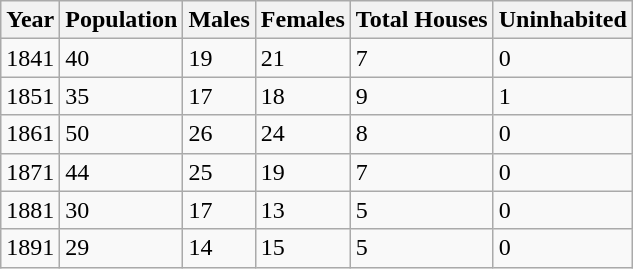<table class="wikitable">
<tr>
<th>Year</th>
<th>Population</th>
<th>Males</th>
<th>Females</th>
<th>Total Houses</th>
<th>Uninhabited</th>
</tr>
<tr>
<td>1841</td>
<td>40</td>
<td>19</td>
<td>21</td>
<td>7</td>
<td>0</td>
</tr>
<tr>
<td>1851</td>
<td>35</td>
<td>17</td>
<td>18</td>
<td>9</td>
<td>1</td>
</tr>
<tr>
<td>1861</td>
<td>50</td>
<td>26</td>
<td>24</td>
<td>8</td>
<td>0</td>
</tr>
<tr>
<td>1871</td>
<td>44</td>
<td>25</td>
<td>19</td>
<td>7</td>
<td>0</td>
</tr>
<tr>
<td>1881</td>
<td>30</td>
<td>17</td>
<td>13</td>
<td>5</td>
<td>0</td>
</tr>
<tr>
<td>1891</td>
<td>29</td>
<td>14</td>
<td>15</td>
<td>5</td>
<td>0</td>
</tr>
</table>
